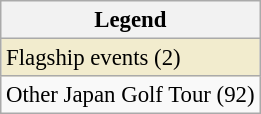<table class="wikitable" style="font-size:95%;">
<tr>
<th>Legend</th>
</tr>
<tr style="background:#f2ecce;">
<td>Flagship events (2)</td>
</tr>
<tr>
<td>Other Japan Golf Tour (92)</td>
</tr>
</table>
